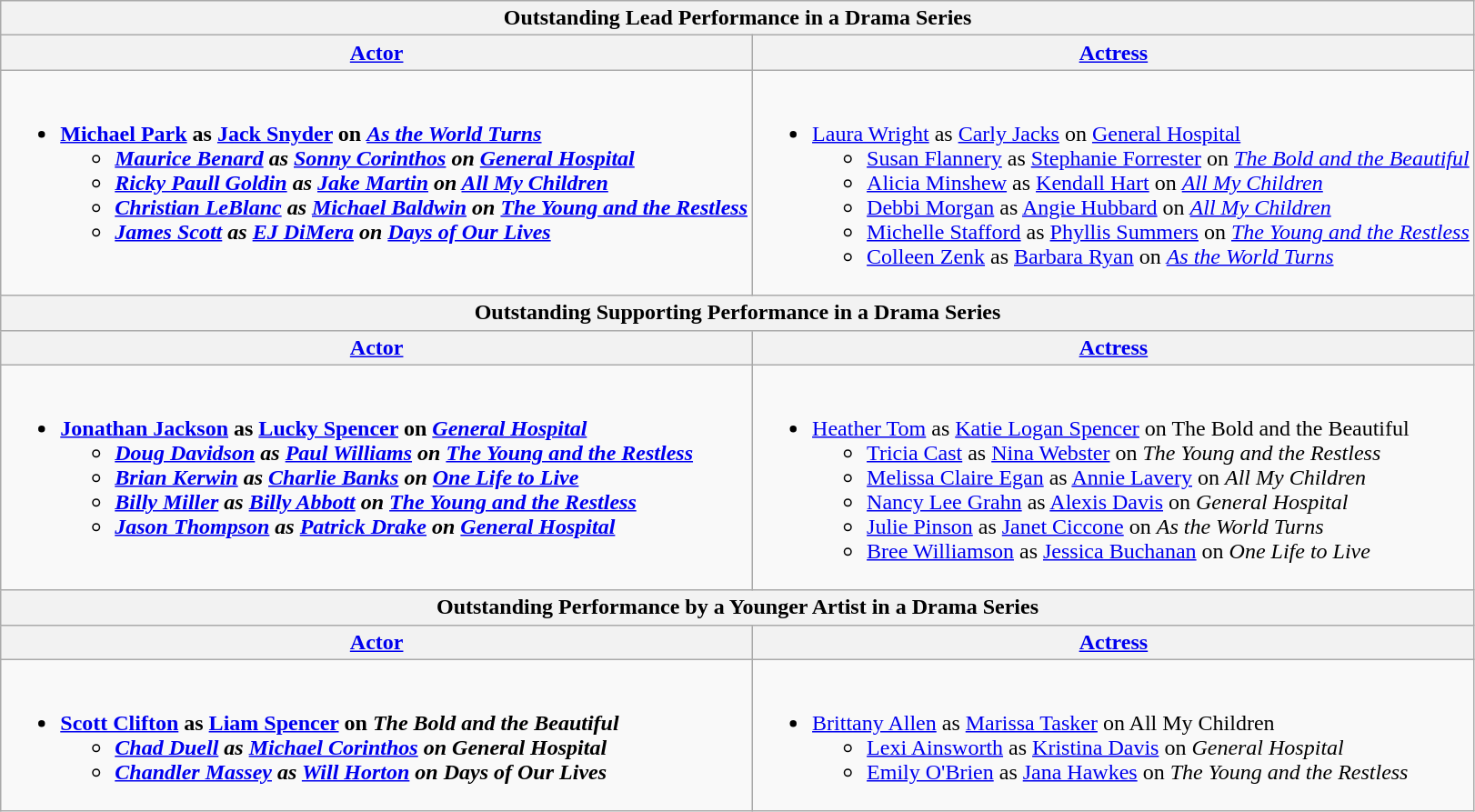<table class=wikitable style="width=100%">
<tr>
<th colspan="2">Outstanding Lead Performance in a Drama Series</th>
</tr>
<tr>
<th><a href='#'>Actor</a></th>
<th><a href='#'>Actress</a></th>
</tr>
<tr>
<td valign="top"><br><ul><li><strong><a href='#'>Michael Park</a> as <a href='#'>Jack Snyder</a> on <em><a href='#'>As the World Turns</a><strong><em><ul><li><a href='#'>Maurice Benard</a> as <a href='#'>Sonny Corinthos</a> on </em><a href='#'>General Hospital</a><em></li><li><a href='#'>Ricky Paull Goldin</a> as <a href='#'>Jake Martin</a> on </em><a href='#'>All My Children</a><em></li><li><a href='#'>Christian LeBlanc</a> as <a href='#'>Michael Baldwin</a> on </em><a href='#'>The Young and the Restless</a><em></li><li><a href='#'>James Scott</a> as <a href='#'>EJ DiMera</a> on </em><a href='#'>Days of Our Lives</a><em></li></ul></li></ul></td>
<td valign="top"><br><ul><li></strong><a href='#'>Laura Wright</a> as <a href='#'>Carly Jacks</a> on </em><a href='#'>General Hospital</a></em></strong><ul><li><a href='#'>Susan Flannery</a> as <a href='#'>Stephanie Forrester</a> on <em><a href='#'>The Bold and the Beautiful</a></em></li><li><a href='#'>Alicia Minshew</a> as <a href='#'>Kendall Hart</a> on <em><a href='#'>All My Children</a></em></li><li><a href='#'>Debbi Morgan</a> as <a href='#'>Angie Hubbard</a> on <em><a href='#'>All My Children</a></em></li><li><a href='#'>Michelle Stafford</a> as <a href='#'>Phyllis Summers</a> on  <em><a href='#'>The Young and the Restless</a></em></li><li><a href='#'>Colleen Zenk</a> as <a href='#'>Barbara Ryan</a> on <em><a href='#'>As the World Turns</a></em></li></ul></li></ul></td>
</tr>
<tr>
<th colspan="2">Outstanding Supporting Performance in a Drama Series</th>
</tr>
<tr>
<th><a href='#'>Actor</a></th>
<th><a href='#'>Actress</a></th>
</tr>
<tr>
<td valign="top"><br><ul><li><strong><a href='#'>Jonathan Jackson</a> as <a href='#'>Lucky Spencer</a> on <em><a href='#'>General Hospital</a><strong><em><ul><li><a href='#'>Doug Davidson</a> as <a href='#'>Paul Williams</a> on </em><a href='#'>The Young and the Restless</a><em></li><li><a href='#'>Brian Kerwin</a> as <a href='#'>Charlie Banks</a> on </em><a href='#'>One Life to Live</a><em></li><li><a href='#'>Billy Miller</a> as <a href='#'>Billy Abbott</a> on </em><a href='#'>The Young and the Restless</a><em></li><li><a href='#'>Jason Thompson</a> as <a href='#'>Patrick Drake</a> on </em><a href='#'>General Hospital</a><em></li></ul></li></ul></td>
<td valign="top"><br><ul><li></strong><a href='#'>Heather Tom</a> as <a href='#'>Katie Logan Spencer</a> on </em>The Bold and the Beautiful</em></strong><ul><li><a href='#'>Tricia Cast</a> as <a href='#'>Nina Webster</a> on <em>The Young and the Restless</em></li><li><a href='#'>Melissa Claire Egan</a> as <a href='#'>Annie Lavery</a> on <em>All My Children</em></li><li><a href='#'>Nancy Lee Grahn</a> as <a href='#'>Alexis Davis</a> on <em>General Hospital</em></li><li><a href='#'>Julie Pinson</a> as <a href='#'>Janet Ciccone</a> on <em>As the World Turns</em></li><li><a href='#'>Bree Williamson</a> as <a href='#'>Jessica Buchanan</a> on <em>One Life to Live</em></li></ul></li></ul></td>
</tr>
<tr>
<th colspan="2">Outstanding Performance by a Younger Artist in a Drama Series</th>
</tr>
<tr>
<th><a href='#'>Actor</a></th>
<th><a href='#'>Actress</a></th>
</tr>
<tr>
<td valign="top"><br><ul><li><strong><a href='#'>Scott Clifton</a> as <a href='#'>Liam Spencer</a> on <em>The Bold and the Beautiful<strong><em><ul><li><a href='#'>Chad Duell</a> as <a href='#'>Michael Corinthos</a> on </em>General Hospital<em></li><li><a href='#'>Chandler Massey</a> as <a href='#'>Will Horton</a> on </em>Days of Our Lives<em></li></ul></li></ul></td>
<td valign="top"><br><ul><li></strong><a href='#'>Brittany Allen</a> as <a href='#'>Marissa Tasker</a> on </em>All My Children</em></strong><ul><li><a href='#'>Lexi Ainsworth</a> as <a href='#'>Kristina Davis</a> on <em>General Hospital</em></li><li><a href='#'>Emily O'Brien</a> as <a href='#'>Jana Hawkes</a> on <em>The Young and the Restless</em></li></ul></li></ul></td>
</tr>
</table>
